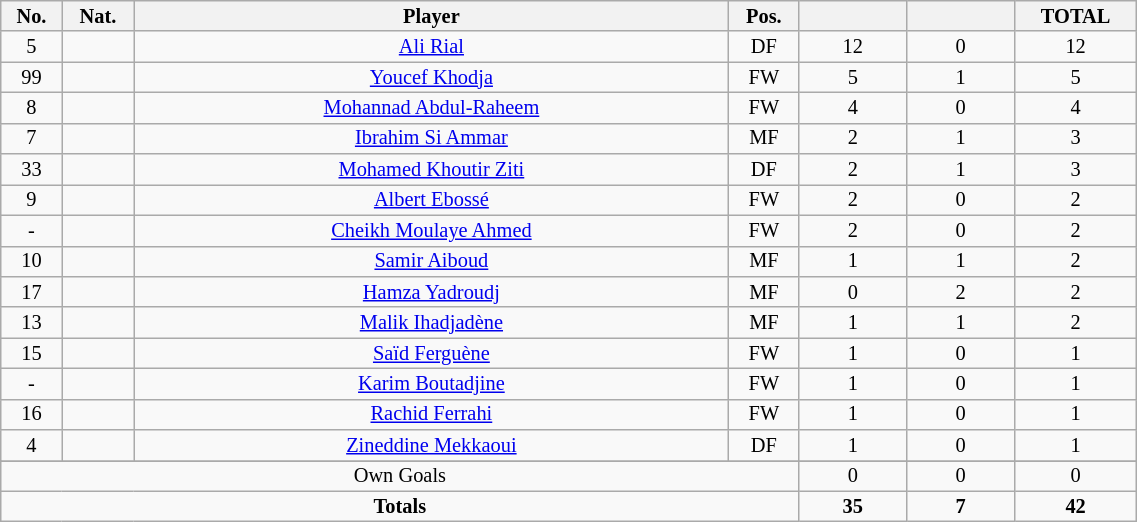<table class="wikitable sortable alternance"  style="font-size:85%; text-align:center; line-height:14px; width:60%;">
<tr>
<th width=10>No.</th>
<th width=10>Nat.</th>
<th width=250>Player</th>
<th width=10>Pos.</th>
<th width=40></th>
<th width=40></th>
<th width=10>TOTAL</th>
</tr>
<tr>
<td>5</td>
<td></td>
<td><a href='#'>Ali Rial</a></td>
<td>DF</td>
<td>12</td>
<td>0</td>
<td>12</td>
</tr>
<tr>
<td>99</td>
<td></td>
<td><a href='#'>Youcef Khodja</a></td>
<td>FW</td>
<td>5</td>
<td>1</td>
<td>5</td>
</tr>
<tr>
<td>8</td>
<td></td>
<td><a href='#'>Mohannad Abdul-Raheem</a></td>
<td>FW</td>
<td>4</td>
<td>0</td>
<td>4</td>
</tr>
<tr>
<td>7</td>
<td></td>
<td><a href='#'>Ibrahim Si Ammar</a></td>
<td>MF</td>
<td>2</td>
<td>1</td>
<td>3</td>
</tr>
<tr>
<td>33</td>
<td></td>
<td><a href='#'>Mohamed Khoutir Ziti</a></td>
<td>DF</td>
<td>2</td>
<td>1</td>
<td>3</td>
</tr>
<tr>
<td>9</td>
<td></td>
<td><a href='#'>Albert Ebossé</a></td>
<td>FW</td>
<td>2</td>
<td>0</td>
<td>2</td>
</tr>
<tr>
<td>-</td>
<td></td>
<td><a href='#'>Cheikh Moulaye Ahmed</a></td>
<td>FW</td>
<td>2</td>
<td>0</td>
<td>2</td>
</tr>
<tr>
<td>10</td>
<td></td>
<td><a href='#'>Samir Aiboud</a></td>
<td>MF</td>
<td>1</td>
<td>1</td>
<td>2</td>
</tr>
<tr>
<td>17</td>
<td></td>
<td><a href='#'>Hamza Yadroudj</a></td>
<td>MF</td>
<td>0</td>
<td>2</td>
<td>2</td>
</tr>
<tr>
<td>13</td>
<td></td>
<td><a href='#'>Malik Ihadjadène</a></td>
<td>MF</td>
<td>1</td>
<td>1</td>
<td>2</td>
</tr>
<tr>
<td>15</td>
<td></td>
<td><a href='#'>Saïd Ferguène</a></td>
<td>FW</td>
<td>1</td>
<td>0</td>
<td>1</td>
</tr>
<tr>
<td>-</td>
<td></td>
<td><a href='#'>Karim Boutadjine</a></td>
<td>FW</td>
<td>1</td>
<td>0</td>
<td>1</td>
</tr>
<tr>
<td>16</td>
<td></td>
<td><a href='#'>Rachid Ferrahi</a></td>
<td>FW</td>
<td>1</td>
<td>0</td>
<td>1</td>
</tr>
<tr>
<td>4</td>
<td></td>
<td><a href='#'>Zineddine Mekkaoui</a></td>
<td>DF</td>
<td>1</td>
<td>0</td>
<td>1</td>
</tr>
<tr>
</tr>
<tr class="sortbottom">
<td colspan="4">Own Goals</td>
<td>0</td>
<td>0</td>
<td>0</td>
</tr>
<tr class="sortbottom">
<td colspan="4"><strong>Totals</strong></td>
<td><strong>35</strong></td>
<td><strong>7</strong></td>
<td><strong>42</strong></td>
</tr>
</table>
